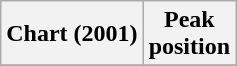<table class="wikitable sortable">
<tr>
<th align="left">Chart (2001)</th>
<th align="center">Peak<br>position</th>
</tr>
<tr>
</tr>
</table>
